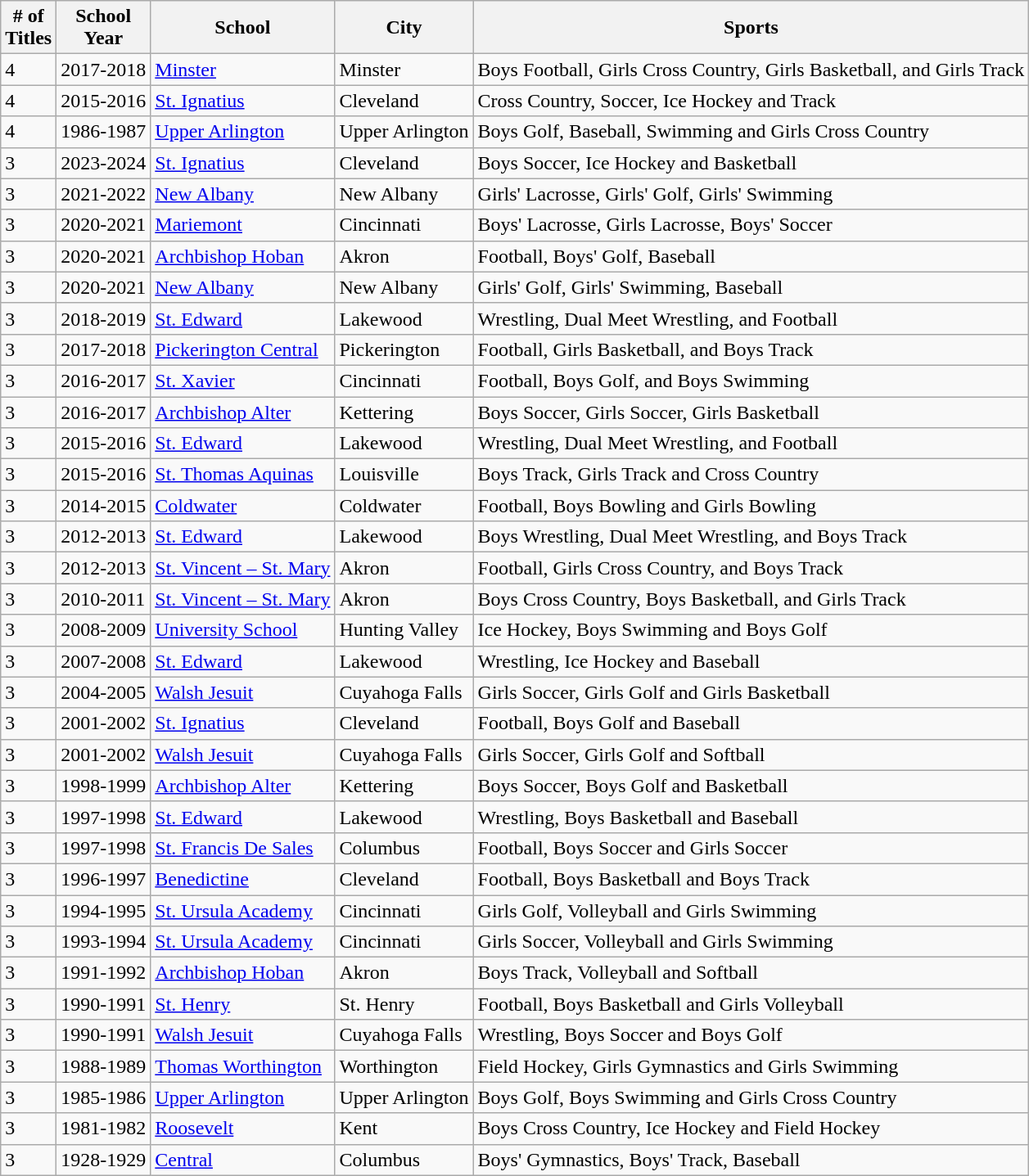<table class="wikitable">
<tr>
<th># of<br>Titles</th>
<th>School<br>Year</th>
<th>School</th>
<th>City</th>
<th>Sports</th>
</tr>
<tr>
<td>4</td>
<td>2017-2018</td>
<td><a href='#'>Minster</a></td>
<td>Minster</td>
<td>Boys Football, Girls Cross Country, Girls Basketball, and Girls Track</td>
</tr>
<tr>
<td>4</td>
<td>2015-2016</td>
<td><a href='#'>St. Ignatius</a></td>
<td>Cleveland</td>
<td>Cross Country, Soccer, Ice Hockey and Track</td>
</tr>
<tr>
<td>4</td>
<td>1986-1987</td>
<td><a href='#'>Upper Arlington</a></td>
<td>Upper Arlington</td>
<td>Boys Golf, Baseball, Swimming and Girls Cross Country</td>
</tr>
<tr>
<td>3</td>
<td>2023-2024</td>
<td><a href='#'>St. Ignatius</a></td>
<td>Cleveland</td>
<td>Boys Soccer, Ice Hockey and Basketball</td>
</tr>
<tr>
<td>3</td>
<td>2021-2022</td>
<td><a href='#'>New Albany</a></td>
<td>New Albany</td>
<td>Girls' Lacrosse, Girls' Golf, Girls' Swimming</td>
</tr>
<tr>
<td>3</td>
<td>2020-2021</td>
<td><a href='#'>Mariemont</a></td>
<td>Cincinnati</td>
<td>Boys' Lacrosse, Girls Lacrosse, Boys' Soccer</td>
</tr>
<tr>
<td>3</td>
<td>2020-2021</td>
<td><a href='#'>Archbishop Hoban</a></td>
<td>Akron</td>
<td>Football, Boys' Golf, Baseball</td>
</tr>
<tr>
<td>3</td>
<td>2020-2021</td>
<td><a href='#'>New Albany</a></td>
<td>New Albany</td>
<td>Girls' Golf, Girls' Swimming, Baseball</td>
</tr>
<tr>
<td>3</td>
<td>2018-2019</td>
<td><a href='#'>St. Edward</a></td>
<td>Lakewood</td>
<td>Wrestling, Dual Meet Wrestling, and Football</td>
</tr>
<tr>
<td>3</td>
<td>2017-2018</td>
<td><a href='#'>Pickerington Central</a></td>
<td>Pickerington</td>
<td>Football, Girls Basketball, and Boys Track</td>
</tr>
<tr>
<td>3</td>
<td>2016-2017</td>
<td><a href='#'>St. Xavier</a></td>
<td>Cincinnati</td>
<td>Football, Boys Golf, and Boys Swimming</td>
</tr>
<tr>
<td>3</td>
<td>2016-2017</td>
<td><a href='#'>Archbishop Alter</a></td>
<td>Kettering</td>
<td>Boys Soccer, Girls Soccer, Girls Basketball</td>
</tr>
<tr>
<td>3</td>
<td>2015-2016</td>
<td><a href='#'>St. Edward</a></td>
<td>Lakewood</td>
<td>Wrestling, Dual Meet Wrestling, and Football</td>
</tr>
<tr>
<td>3</td>
<td>2015-2016</td>
<td><a href='#'>St. Thomas Aquinas</a></td>
<td>Louisville</td>
<td>Boys Track, Girls Track and Cross Country</td>
</tr>
<tr>
<td>3</td>
<td>2014-2015</td>
<td><a href='#'>Coldwater</a></td>
<td>Coldwater</td>
<td>Football, Boys Bowling and Girls Bowling</td>
</tr>
<tr>
<td>3</td>
<td>2012-2013</td>
<td><a href='#'>St. Edward</a></td>
<td>Lakewood</td>
<td>Boys Wrestling, Dual Meet Wrestling, and Boys Track</td>
</tr>
<tr>
<td>3</td>
<td>2012-2013</td>
<td><a href='#'>St. Vincent – St. Mary</a></td>
<td>Akron</td>
<td>Football, Girls Cross Country, and Boys Track</td>
</tr>
<tr>
<td>3</td>
<td>2010-2011</td>
<td><a href='#'>St. Vincent – St. Mary</a></td>
<td>Akron</td>
<td>Boys Cross Country, Boys Basketball, and Girls Track</td>
</tr>
<tr>
<td>3</td>
<td>2008-2009</td>
<td><a href='#'>University School</a></td>
<td>Hunting Valley</td>
<td>Ice Hockey, Boys Swimming and Boys Golf</td>
</tr>
<tr>
<td>3</td>
<td>2007-2008</td>
<td><a href='#'>St. Edward</a></td>
<td>Lakewood</td>
<td>Wrestling, Ice Hockey and Baseball</td>
</tr>
<tr>
<td>3</td>
<td>2004-2005</td>
<td><a href='#'>Walsh Jesuit</a></td>
<td>Cuyahoga Falls</td>
<td>Girls Soccer, Girls Golf and Girls Basketball</td>
</tr>
<tr>
<td>3</td>
<td>2001-2002</td>
<td><a href='#'>St. Ignatius</a></td>
<td>Cleveland</td>
<td>Football, Boys Golf and Baseball</td>
</tr>
<tr>
<td>3</td>
<td>2001-2002</td>
<td><a href='#'>Walsh Jesuit</a></td>
<td>Cuyahoga Falls</td>
<td>Girls Soccer, Girls Golf and Softball</td>
</tr>
<tr>
<td>3</td>
<td>1998-1999</td>
<td><a href='#'>Archbishop Alter</a></td>
<td>Kettering</td>
<td>Boys Soccer, Boys Golf and Basketball</td>
</tr>
<tr>
<td>3</td>
<td>1997-1998</td>
<td><a href='#'>St. Edward</a></td>
<td>Lakewood</td>
<td>Wrestling, Boys Basketball and Baseball</td>
</tr>
<tr>
<td>3</td>
<td>1997-1998</td>
<td><a href='#'>St. Francis De Sales</a></td>
<td>Columbus</td>
<td>Football, Boys Soccer and Girls Soccer</td>
</tr>
<tr>
<td>3</td>
<td>1996-1997</td>
<td><a href='#'>Benedictine</a></td>
<td>Cleveland</td>
<td>Football, Boys Basketball and Boys Track</td>
</tr>
<tr>
<td>3</td>
<td>1994-1995</td>
<td><a href='#'>St. Ursula Academy</a></td>
<td>Cincinnati</td>
<td>Girls Golf, Volleyball and Girls Swimming</td>
</tr>
<tr>
<td>3</td>
<td>1993-1994</td>
<td><a href='#'>St. Ursula Academy</a></td>
<td>Cincinnati</td>
<td>Girls Soccer, Volleyball and Girls Swimming</td>
</tr>
<tr>
<td>3</td>
<td>1991-1992</td>
<td><a href='#'>Archbishop Hoban</a></td>
<td>Akron</td>
<td>Boys Track, Volleyball and Softball</td>
</tr>
<tr>
<td>3</td>
<td>1990-1991</td>
<td><a href='#'>St. Henry</a></td>
<td>St. Henry</td>
<td>Football, Boys Basketball and Girls Volleyball</td>
</tr>
<tr>
<td>3</td>
<td>1990-1991</td>
<td><a href='#'>Walsh Jesuit</a></td>
<td>Cuyahoga Falls</td>
<td>Wrestling, Boys Soccer and Boys Golf</td>
</tr>
<tr>
<td>3</td>
<td>1988-1989</td>
<td><a href='#'>Thomas Worthington</a></td>
<td>Worthington</td>
<td>Field Hockey, Girls Gymnastics and Girls Swimming</td>
</tr>
<tr>
<td>3</td>
<td>1985-1986</td>
<td><a href='#'>Upper Arlington</a></td>
<td>Upper Arlington</td>
<td>Boys Golf, Boys Swimming and Girls Cross Country</td>
</tr>
<tr>
<td>3</td>
<td>1981-1982</td>
<td><a href='#'>Roosevelt</a></td>
<td>Kent</td>
<td>Boys Cross Country, Ice Hockey and Field Hockey</td>
</tr>
<tr>
<td>3</td>
<td>1928-1929</td>
<td><a href='#'>Central</a></td>
<td>Columbus</td>
<td>Boys' Gymnastics, Boys' Track, Baseball</td>
</tr>
</table>
